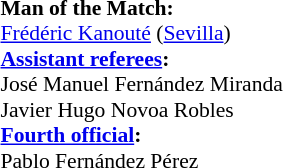<table width=50% style="font-size: 90%">
<tr>
<td><br><strong>Man of the Match:</strong>
<br> <a href='#'>Frédéric Kanouté</a> (<a href='#'>Sevilla</a>)<br><strong><a href='#'>Assistant referees</a>:</strong>
<br> José Manuel Fernández Miranda
<br> Javier Hugo Novoa Robles
<br><strong><a href='#'>Fourth official</a>:</strong>
<br> Pablo Fernández Pérez</td>
</tr>
</table>
